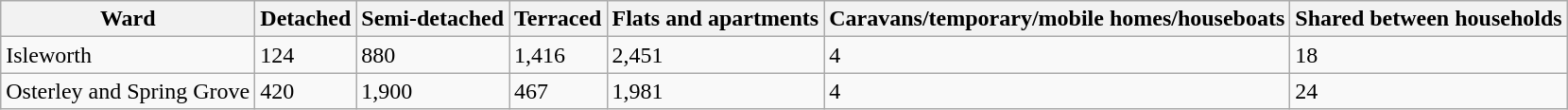<table class="wikitable">
<tr>
<th>Ward</th>
<th>Detached</th>
<th>Semi-detached</th>
<th>Terraced</th>
<th>Flats and apartments</th>
<th>Caravans/temporary/mobile homes/houseboats</th>
<th>Shared between households</th>
</tr>
<tr>
<td>Isleworth</td>
<td>124</td>
<td>880</td>
<td>1,416</td>
<td>2,451</td>
<td>4</td>
<td>18</td>
</tr>
<tr>
<td>Osterley and Spring Grove</td>
<td>420</td>
<td>1,900</td>
<td>467</td>
<td>1,981</td>
<td>4</td>
<td>24</td>
</tr>
</table>
